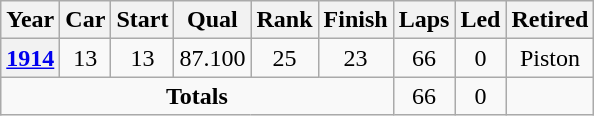<table class="wikitable" style="text-align:center">
<tr>
<th>Year</th>
<th>Car</th>
<th>Start</th>
<th>Qual</th>
<th>Rank</th>
<th>Finish</th>
<th>Laps</th>
<th>Led</th>
<th>Retired</th>
</tr>
<tr>
<th><a href='#'>1914</a></th>
<td>13</td>
<td>13</td>
<td>87.100</td>
<td>25</td>
<td>23</td>
<td>66</td>
<td>0</td>
<td>Piston</td>
</tr>
<tr>
<td colspan=6><strong>Totals</strong></td>
<td>66</td>
<td>0</td>
<td></td>
</tr>
</table>
